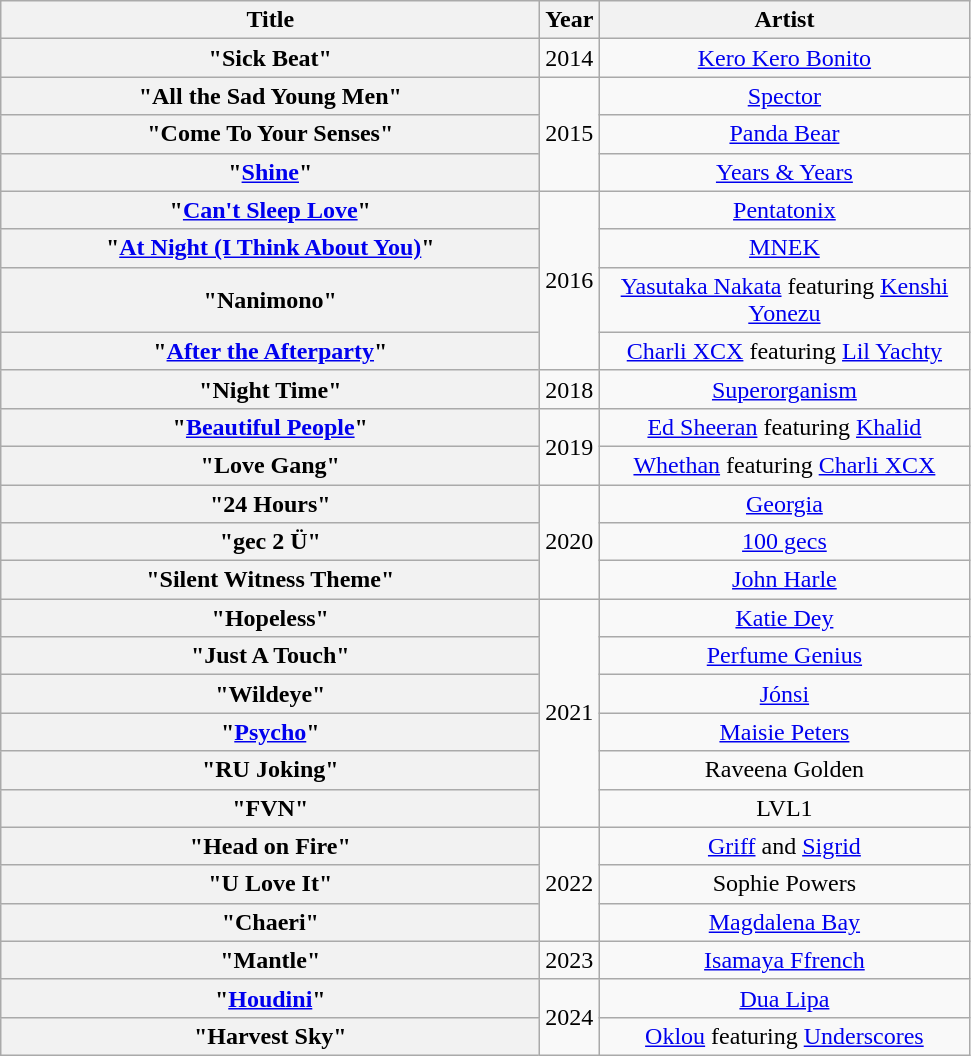<table class="wikitable plainrowheaders" style="text-align:center;">
<tr>
<th scope="col" style="width:22em;">Title</th>
<th scope="col" style="width:2em;">Year</th>
<th scope="col" style="width:15em;">Artist</th>
</tr>
<tr>
<th scope="row">"Sick Beat" </th>
<td>2014</td>
<td><a href='#'>Kero Kero Bonito</a></td>
</tr>
<tr>
<th scope="row">"All the Sad Young Men" </th>
<td rowspan="3">2015</td>
<td><a href='#'>Spector</a></td>
</tr>
<tr>
<th scope="row">"Come To Your Senses" </th>
<td><a href='#'>Panda Bear</a></td>
</tr>
<tr>
<th scope="row">"<a href='#'>Shine</a>" </th>
<td><a href='#'>Years & Years</a></td>
</tr>
<tr>
<th scope="row">"<a href='#'>Can't Sleep Love</a>" </th>
<td rowspan="4">2016</td>
<td><a href='#'>Pentatonix</a></td>
</tr>
<tr>
<th scope="row">"<a href='#'>At Night (I Think About You)</a>" <br></th>
<td><a href='#'>MNEK</a></td>
</tr>
<tr>
<th scope="row">"Nanimono" </th>
<td><a href='#'>Yasutaka Nakata</a> featuring <a href='#'>Kenshi Yonezu</a></td>
</tr>
<tr>
<th scope="row">"<a href='#'>After the Afterparty</a>" </th>
<td><a href='#'>Charli XCX</a> featuring <a href='#'>Lil Yachty</a></td>
</tr>
<tr>
<th scope="row">"Night Time" </th>
<td>2018</td>
<td><a href='#'>Superorganism</a></td>
</tr>
<tr>
<th scope="row">"<a href='#'>Beautiful People</a>" </th>
<td rowspan="2">2019</td>
<td><a href='#'>Ed Sheeran</a> featuring <a href='#'>Khalid</a></td>
</tr>
<tr>
<th scope="row">"Love Gang" </th>
<td><a href='#'>Whethan</a> featuring <a href='#'>Charli XCX</a></td>
</tr>
<tr>
<th scope="row">"24 Hours" </th>
<td rowspan="3">2020</td>
<td><a href='#'>Georgia</a></td>
</tr>
<tr>
<th scope="row">"gec 2 Ü" </th>
<td><a href='#'>100 gecs</a></td>
</tr>
<tr>
<th scope="row">"Silent Witness Theme" </th>
<td><a href='#'>John Harle</a></td>
</tr>
<tr>
<th scope="row">"Hopeless" </th>
<td rowspan="6">2021</td>
<td><a href='#'>Katie Dey</a></td>
</tr>
<tr>
<th scope="row">"Just A Touch" </th>
<td><a href='#'>Perfume Genius</a></td>
</tr>
<tr>
<th scope="row">"Wildeye" </th>
<td><a href='#'>Jónsi</a></td>
</tr>
<tr>
<th scope="row">"<a href='#'>Psycho</a>" </th>
<td><a href='#'>Maisie Peters</a></td>
</tr>
<tr>
<th scope="row">"RU Joking" </th>
<td>Raveena Golden</td>
</tr>
<tr>
<th scope="row">"FVN" </th>
<td>LVL1</td>
</tr>
<tr>
<th scope="row">"Head on Fire" </th>
<td rowspan="3">2022</td>
<td><a href='#'>Griff</a> and <a href='#'>Sigrid</a></td>
</tr>
<tr>
<th scope="row">"U Love It" </th>
<td>Sophie Powers</td>
</tr>
<tr>
<th scope="row">"Chaeri" </th>
<td><a href='#'>Magdalena Bay</a></td>
</tr>
<tr>
<th scope="row">"Mantle" </th>
<td>2023</td>
<td><a href='#'>Isamaya Ffrench</a></td>
</tr>
<tr>
<th scope="row">"<a href='#'>Houdini</a>" </th>
<td rowspan="2">2024</td>
<td><a href='#'>Dua Lipa</a></td>
</tr>
<tr>
<th scope="row">"Harvest Sky" </th>
<td><a href='#'>Oklou</a> featuring <a href='#'>Underscores</a></td>
</tr>
</table>
